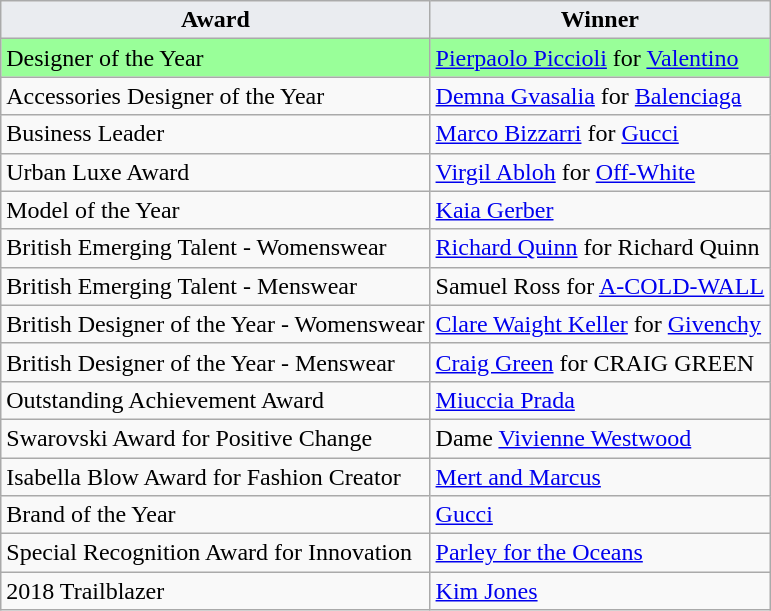<table class="wikitable">
<tr>
<th style="background:#EAECF0">Award</th>
<th style="background:#EAECF0">Winner</th>
</tr>
<tr>
<td style="background:#99ff99">Designer of the Year</td>
<td style="background:#99ff99"><a href='#'>Pierpaolo Piccioli</a> for <a href='#'>Valentino</a></td>
</tr>
<tr>
<td>Accessories Designer of the Year</td>
<td><a href='#'>Demna Gvasalia</a> for <a href='#'>Balenciaga</a></td>
</tr>
<tr>
<td>Business Leader</td>
<td><a href='#'>Marco Bizzarri</a> for <a href='#'>Gucci</a></td>
</tr>
<tr>
<td>Urban Luxe Award</td>
<td><a href='#'>Virgil Abloh</a> for <a href='#'>Off-White</a></td>
</tr>
<tr>
<td>Model of the Year</td>
<td><a href='#'>Kaia Gerber</a></td>
</tr>
<tr>
<td>British Emerging Talent - Womenswear</td>
<td><a href='#'>Richard Quinn</a> for Richard Quinn</td>
</tr>
<tr>
<td>British Emerging Talent - Menswear</td>
<td>Samuel Ross for <a href='#'>A-COLD-WALL</a></td>
</tr>
<tr>
<td>British Designer of the Year - Womenswear</td>
<td><a href='#'>Clare Waight Keller</a> for <a href='#'>Givenchy</a></td>
</tr>
<tr>
<td>British Designer of the Year - Menswear</td>
<td><a href='#'>Craig Green</a> for CRAIG GREEN</td>
</tr>
<tr>
<td>Outstanding Achievement Award</td>
<td><a href='#'>Miuccia Prada</a></td>
</tr>
<tr>
<td>Swarovski Award for Positive Change</td>
<td>Dame <a href='#'>Vivienne Westwood</a></td>
</tr>
<tr>
<td>Isabella Blow Award for Fashion Creator</td>
<td><a href='#'>Mert and Marcus</a></td>
</tr>
<tr>
<td>Brand of the Year</td>
<td><a href='#'>Gucci</a></td>
</tr>
<tr>
<td>Special Recognition Award for Innovation</td>
<td><a href='#'>Parley for the Oceans</a></td>
</tr>
<tr>
<td>2018 Trailblazer</td>
<td><a href='#'>Kim Jones</a></td>
</tr>
</table>
